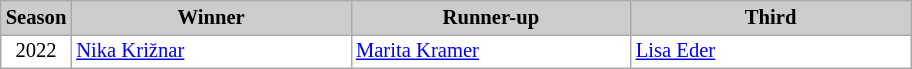<table class="wikitable plainrowheaders" style="background:#fff; font-size:86%; line-height:16px; border:grey solid 1px; border-collapse:collapse;">
<tr style="background:#ccc; text-align:center;">
<th style="background:#ccc;" width="40">Season</th>
<th style="background:#ccc;" width="180">Winner</th>
<th style="background:#ccc;" width="180">Runner-up</th>
<th style="background:#ccc;" width="180">Third</th>
</tr>
<tr>
<td align=center>2022</td>
<td> <a href='#'>Nika Križnar</a></td>
<td> <a href='#'>Marita Kramer</a></td>
<td> <a href='#'>Lisa Eder</a></td>
</tr>
</table>
